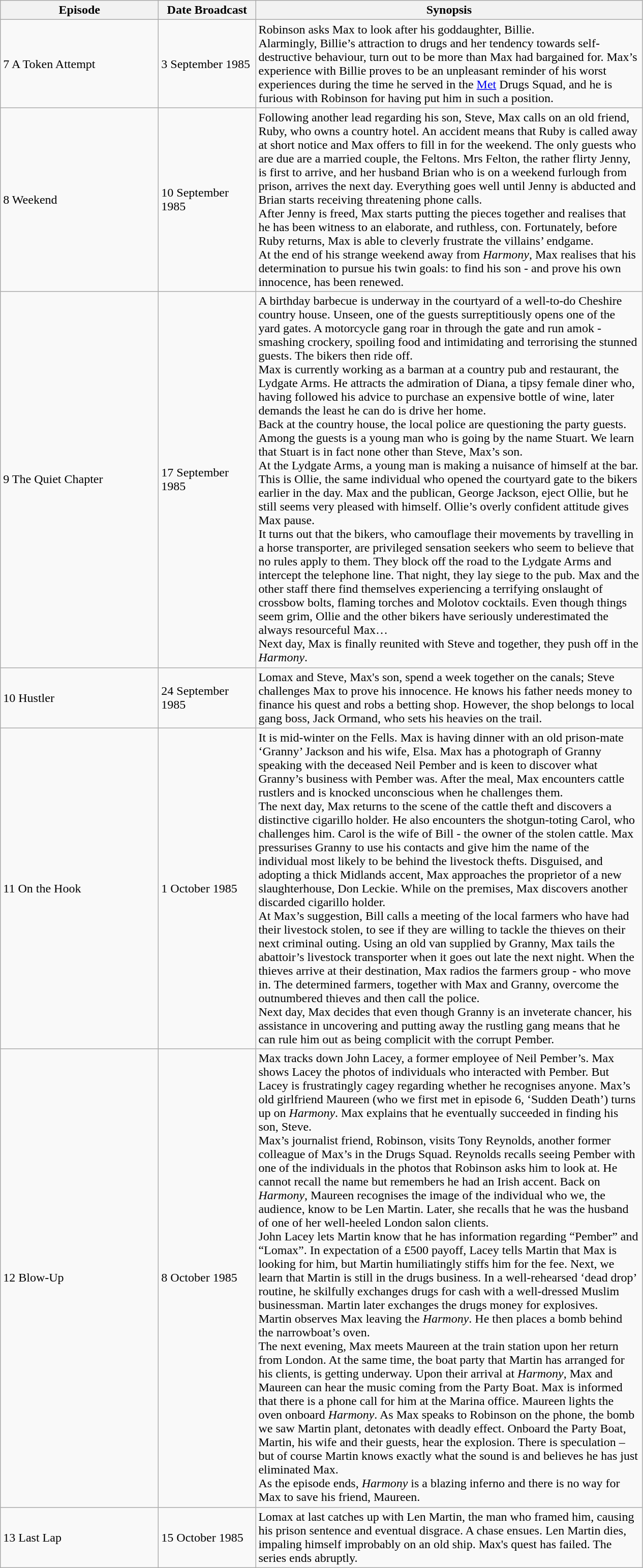<table class="wikitable">
<tr>
<th scope="col" style="width: 200px;">Episode</th>
<th scope="col" style="width: 120px;">Date Broadcast</th>
<th scope="col" style="width: 500px;">Synopsis</th>
</tr>
<tr id="A Token Attempt">
<td>7 A Token Attempt</td>
<td>3 September 1985</td>
<td>Robinson asks Max to look after his goddaughter, Billie.<br>Alarmingly, Billie’s attraction to drugs and her tendency towards self-destructive behaviour, turn out to be more than Max had bargained for.  Max’s experience with Billie proves to be an unpleasant reminder of his worst experiences during the time he served in the <a href='#'>Met</a> Drugs Squad, and he is furious with Robinson for having put him in such a position.</td>
</tr>
<tr id="">
<td>8 Weekend</td>
<td>10 September 1985</td>
<td>Following another lead regarding his son, Steve, Max calls on an old friend, Ruby, who owns a country hotel.  An accident means that Ruby is called away at short notice and Max offers to fill in for the weekend. The only guests who are due are a married couple, the Feltons.  Mrs Felton, the rather flirty Jenny, is first to arrive, and her husband Brian who is on a weekend furlough from prison, arrives the next day. Everything goes well until Jenny is abducted and Brian starts receiving threatening phone calls. <br> After Jenny is freed, Max starts putting the pieces together and realises that he has been witness to an elaborate, and ruthless, con.  Fortunately, before Ruby returns, Max is able to cleverly frustrate the villains’ endgame. <br>At the end of his strange weekend away from <em>Harmony</em>, Max realises that his determination to pursue his twin goals: to find his son - and prove his own innocence, has been renewed.</td>
</tr>
<tr id="The Quiet Chapter">
<td>9 The Quiet Chapter</td>
<td>17 September 1985</td>
<td>A birthday barbecue is underway in the courtyard of a well-to-do Cheshire country house. Unseen, one of the guests surreptitiously opens one of the yard gates.  A motorcycle gang roar in through the gate and run amok - smashing crockery, spoiling food and intimidating and terrorising the stunned guests. The bikers then ride off. <br>Max is currently working as a barman at a country pub and restaurant, the Lydgate Arms. He attracts the admiration of Diana, a tipsy female diner who, having followed his advice to purchase an expensive bottle of wine, later demands the least he can do is drive her home. <br>Back at the country house, the local police are questioning the party guests. Among the guests is a young man who is going by the name Stuart. We learn that Stuart is in fact none other than Steve, Max’s son.<br>At the Lydgate Arms, a young man is making a nuisance of himself at the bar. This is Ollie, the same individual who opened the courtyard gate to the bikers earlier in the day. Max and the publican, George Jackson, eject Ollie, but he still seems very pleased with himself. Ollie’s overly confident attitude gives Max pause.<br>It turns out that the bikers, who camouflage their movements by travelling in a horse transporter, are privileged sensation seekers who seem to believe that no rules apply to them. They block off the road to the Lydgate Arms and intercept the telephone line. That night, they lay siege to the pub. Max and the other staff there find themselves experiencing a terrifying onslaught of crossbow bolts, flaming torches and Molotov cocktails. Even though things seem grim, Ollie and the other bikers have seriously underestimated the always resourceful Max…<br>Next day, Max is finally reunited with Steve and together, they push off in the <em>Harmony</em>.</td>
</tr>
<tr id="Hustler">
<td>10 Hustler</td>
<td>24 September 1985</td>
<td>Lomax and Steve, Max's son, spend a week together on the canals; Steve challenges Max to prove his innocence. He knows his father needs money to finance his quest and robs a betting shop. However, the shop belongs to local gang boss, Jack Ormand, who sets his heavies on the trail.</td>
</tr>
<tr id="On the Hook">
<td>11 On the Hook</td>
<td>1 October 1985</td>
<td>It is mid-winter on the Fells. Max is having dinner with an old prison-mate ‘Granny’ Jackson and his wife, Elsa. Max has a photograph of Granny speaking with the deceased Neil Pember and is keen to discover what Granny’s business with Pember was. After the meal, Max encounters cattle rustlers and is knocked unconscious when he challenges them.<br>The next day, Max returns to the scene of the cattle theft and discovers a distinctive cigarillo holder. He also encounters the shotgun-toting Carol, who challenges him. Carol is the wife of Bill - the owner of the stolen cattle. Max pressurises Granny to use his contacts and give him the name of the individual most likely to be behind the livestock thefts. Disguised, and adopting a thick Midlands accent, Max approaches the proprietor of a new slaughterhouse, Don Leckie. While on the premises, Max discovers another discarded cigarillo holder.<br>At Max’s suggestion, Bill calls a meeting of the local farmers who have had their livestock stolen, to see if they are willing to tackle the thieves on their next criminal outing. Using an old van supplied by Granny, Max tails the abattoir’s livestock transporter when it goes out late the next night. When the thieves arrive at their destination, Max radios the farmers group - who move in. The determined farmers, together with Max and Granny, overcome the outnumbered thieves and then call the police.<br>Next day, Max decides that even though Granny is an inveterate chancer, his assistance in uncovering and putting away the rustling gang means that he can rule him out as being complicit with the corrupt Pember.</td>
</tr>
<tr id="Blow-Up">
<td>12 Blow-Up</td>
<td>8 October 1985</td>
<td>Max tracks down John Lacey, a former employee of Neil Pember’s. Max shows Lacey the photos of individuals who interacted with Pember. But Lacey is frustratingly cagey regarding whether he recognises anyone. Max’s old girlfriend Maureen (who we first met in episode 6, ‘Sudden Death’) turns up on <em>Harmony</em>. Max explains that he eventually succeeded in finding his son, Steve.<br>Max’s journalist friend, Robinson, visits Tony Reynolds, another former colleague of Max’s in the Drugs Squad. Reynolds recalls seeing Pember with one of the individuals in the photos that Robinson asks him to look at. He cannot recall the name but remembers he had an Irish accent. Back on <em>Harmony</em>, Maureen recognises the image of the individual who we, the audience, know to be Len Martin. Later, she recalls that he was the husband of one of her well-heeled London salon clients.<br>John Lacey lets Martin know that he has information regarding “Pember” and “Lomax”. In expectation of a £500 payoff, Lacey tells Martin that Max is looking for him, but Martin humiliatingly stiffs him for the fee. Next, we learn that Martin is still in the drugs business. In a well-rehearsed ‘dead drop’ routine, he skilfully exchanges drugs for cash with a well-dressed Muslim businessman. Martin later exchanges the drugs money for explosives.<br>Martin observes Max leaving the <em>Harmony</em>. He then places a bomb behind the narrowboat’s oven.<br>The next evening, Max meets Maureen at the train station upon her return from London. At the same time, the boat party that Martin has arranged for his clients, is getting underway. Upon their arrival at <em>Harmony</em>, Max and Maureen can hear the music coming from the Party Boat. Max is informed that there is a phone call for him at the Marina office. Maureen lights the oven onboard <em>Harmony</em>. As Max speaks to Robinson on the phone, the bomb we saw Martin plant, detonates with deadly effect. Onboard the Party Boat, Martin, his wife and their guests, hear the explosion. There is speculation – but of course Martin knows exactly what the sound is and believes he has just eliminated Max.<br>As the episode ends, <em>Harmony</em> is a blazing inferno and there is no way for Max to save his friend, Maureen.<br></td>
</tr>
<tr id="Last Lap">
<td>13 Last Lap</td>
<td>15 October 1985</td>
<td>Lomax at last catches up with Len Martin, the man who framed him, causing his prison sentence and eventual disgrace. A chase ensues. Len Martin dies, impaling himself improbably on an old ship. Max's quest has failed. The series ends abruptly.</td>
</tr>
</table>
